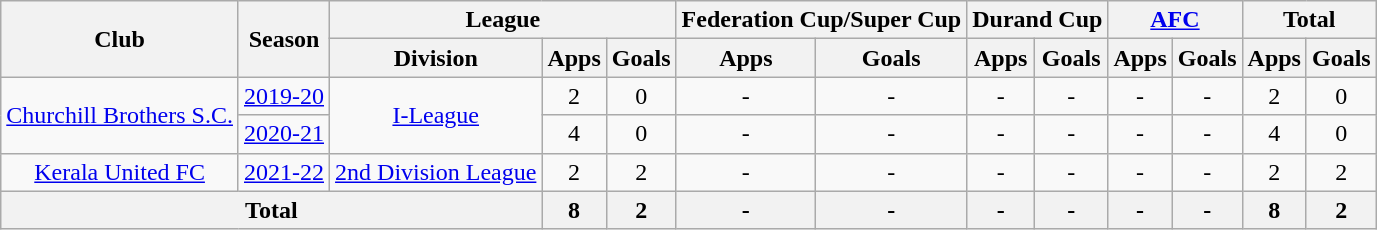<table class="wikitable" style="text-align: center;">
<tr>
<th rowspan="2">Club</th>
<th rowspan="2">Season</th>
<th colspan="3">League</th>
<th colspan="2">Federation Cup/Super Cup</th>
<th colspan="2">Durand Cup</th>
<th colspan="2"><a href='#'>AFC</a></th>
<th colspan="2">Total</th>
</tr>
<tr>
<th>Division</th>
<th>Apps</th>
<th>Goals</th>
<th>Apps</th>
<th>Goals</th>
<th>Apps</th>
<th>Goals</th>
<th>Apps</th>
<th>Goals</th>
<th>Apps</th>
<th>Goals</th>
</tr>
<tr>
<td rowspan="2"><a href='#'>Churchill Brothers S.C.</a></td>
<td><a href='#'>2019-20</a></td>
<td rowspan="2"><a href='#'>I-League</a></td>
<td>2</td>
<td>0</td>
<td>-</td>
<td>-</td>
<td>-</td>
<td>-</td>
<td>-</td>
<td>-</td>
<td>2</td>
<td>0</td>
</tr>
<tr>
<td><a href='#'>2020-21</a></td>
<td>4</td>
<td>0</td>
<td>-</td>
<td>-</td>
<td>-</td>
<td>-</td>
<td>-</td>
<td>-</td>
<td>4</td>
<td>0</td>
</tr>
<tr>
<td><a href='#'>Kerala United FC</a></td>
<td><a href='#'>2021-22</a></td>
<td><a href='#'>2nd Division League</a></td>
<td>2</td>
<td>2</td>
<td>-</td>
<td>-</td>
<td>-</td>
<td>-</td>
<td>-</td>
<td>-</td>
<td>2</td>
<td>2</td>
</tr>
<tr>
<th colspan="3">Total</th>
<th>8</th>
<th>2</th>
<th>-</th>
<th>-</th>
<th>-</th>
<th>-</th>
<th>-</th>
<th>-</th>
<th>8</th>
<th>2</th>
</tr>
</table>
